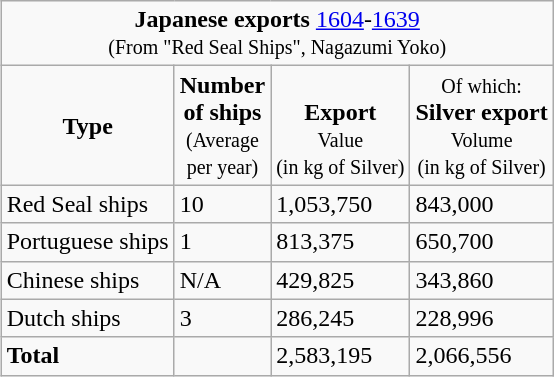<table class="wikitable" style="float:right; margin-left: 1em;">
<tr>
<td colspan="4" style="text-align:center;" cellspacing="0"><strong>Japanese exports</strong> <a href='#'>1604</a>-<a href='#'>1639</a><br><small>(From "Red Seal Ships", Nagazumi Yoko)</small></td>
</tr>
<tr>
<td style="text-align:center;"><strong>Type</strong></td>
<td style="text-align:center;"><strong>Number</strong><br><strong>of ships</strong><br><small>(Average</small><br><small>per year)</small></td>
<td style="text-align:center;"><br><strong>Export</strong><br><small>Value</small><br><small>(in kg of Silver)</small></td>
<td style="text-align:center;"><small>Of which:</small><br><strong>Silver export</strong><br><small>Volume</small><br><small>(in kg of Silver)</small></td>
</tr>
<tr>
<td>Red Seal ships</td>
<td>10</td>
<td>1,053,750</td>
<td>843,000</td>
</tr>
<tr>
<td>Portuguese ships</td>
<td>1</td>
<td>813,375</td>
<td>650,700</td>
</tr>
<tr>
<td>Chinese ships</td>
<td>N/A</td>
<td>429,825</td>
<td>343,860</td>
</tr>
<tr>
<td>Dutch ships</td>
<td>3</td>
<td>286,245</td>
<td>228,996</td>
</tr>
<tr>
<td><strong>Total</strong></td>
<td></td>
<td>2,583,195</td>
<td>2,066,556</td>
</tr>
</table>
